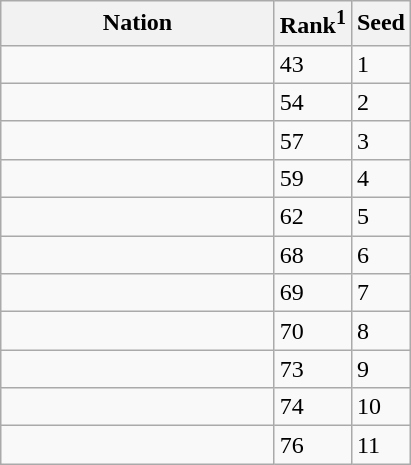<table class="wikitable">
<tr>
<th width="175">Nation</th>
<th>Rank<sup>1</sup></th>
<th>Seed</th>
</tr>
<tr>
<td></td>
<td>43</td>
<td>1</td>
</tr>
<tr>
<td></td>
<td>54</td>
<td>2</td>
</tr>
<tr>
<td></td>
<td>57</td>
<td>3</td>
</tr>
<tr>
<td></td>
<td>59</td>
<td>4</td>
</tr>
<tr>
<td></td>
<td>62</td>
<td>5</td>
</tr>
<tr>
<td></td>
<td>68</td>
<td>6</td>
</tr>
<tr>
<td></td>
<td>69</td>
<td>7</td>
</tr>
<tr>
<td></td>
<td>70</td>
<td>8</td>
</tr>
<tr>
<td></td>
<td>73</td>
<td>9</td>
</tr>
<tr>
<td></td>
<td>74</td>
<td>10</td>
</tr>
<tr>
<td></td>
<td>76</td>
<td>11</td>
</tr>
</table>
